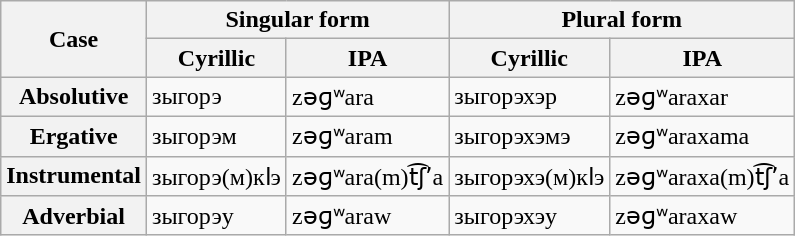<table class="wikitable" border="1">
<tr>
<th rowspan=2>Case</th>
<th colspan=2>Singular form</th>
<th colspan=2>Plural form</th>
</tr>
<tr>
<th>Cyrillic</th>
<th>IPA</th>
<th>Cyrillic</th>
<th>IPA</th>
</tr>
<tr>
<th>Absolutive</th>
<td>зыгорэ</td>
<td>zəɡʷara</td>
<td>зыгорэхэр</td>
<td>zəɡʷaraxar</td>
</tr>
<tr>
<th>Ergative</th>
<td>зыгорэм</td>
<td>zəɡʷaram</td>
<td>зыгорэхэмэ</td>
<td>zəɡʷaraxama</td>
</tr>
<tr>
<th>Instrumental</th>
<td>зыгорэ(м)кӏэ</td>
<td>zəɡʷara(m)t͡ʃʼa</td>
<td>зыгорэхэ(м)кӏэ</td>
<td>zəɡʷaraxa(m)t͡ʃʼa</td>
</tr>
<tr>
<th>Adverbial</th>
<td>зыгорэу</td>
<td>zəɡʷaraw</td>
<td>зыгорэхэу</td>
<td>zəɡʷaraxaw</td>
</tr>
</table>
